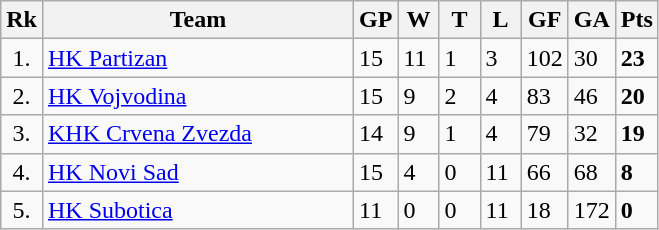<table class="wikitable" style="text-align:left;">
<tr>
<th width=20>Rk</th>
<th width=200>Team</th>
<th width=20 abbr="Games Played">GP</th>
<th width=20 abbr="Won">W</th>
<th width=20 abbr="Ried">T</th>
<th width=20 abbr="Lost">L</th>
<th width=20 abbr="Goals for">GF</th>
<th width=20 abbr="Goals against">GA</th>
<th width=20 abbr="Points">Pts</th>
</tr>
<tr>
<td style="text-align:center;">1.</td>
<td><a href='#'>HK Partizan</a></td>
<td>15</td>
<td>11</td>
<td>1</td>
<td>3</td>
<td>102</td>
<td>30</td>
<td><strong>23</strong></td>
</tr>
<tr>
<td style="text-align:center;">2.</td>
<td><a href='#'>HK Vojvodina</a></td>
<td>15</td>
<td>9</td>
<td>2</td>
<td>4</td>
<td>83</td>
<td>46</td>
<td><strong>20</strong></td>
</tr>
<tr>
<td style="text-align:center;">3.</td>
<td><a href='#'>KHK Crvena Zvezda</a></td>
<td>14</td>
<td>9</td>
<td>1</td>
<td>4</td>
<td>79</td>
<td>32</td>
<td><strong>19</strong></td>
</tr>
<tr>
<td style="text-align:center;">4.</td>
<td><a href='#'>HK Novi Sad</a></td>
<td>15</td>
<td>4</td>
<td>0</td>
<td>11</td>
<td>66</td>
<td>68</td>
<td><strong>8</strong></td>
</tr>
<tr>
<td style="text-align:center;">5.</td>
<td><a href='#'>HK Subotica</a></td>
<td>11</td>
<td>0</td>
<td>0</td>
<td>11</td>
<td>18</td>
<td>172</td>
<td><strong>0</strong></td>
</tr>
</table>
